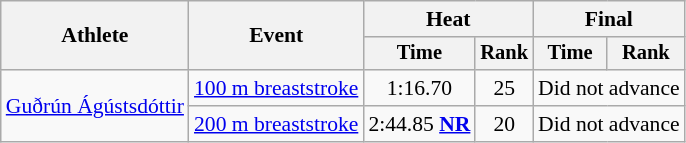<table class=wikitable style="font-size:90%">
<tr>
<th rowspan="2">Athlete</th>
<th rowspan="2">Event</th>
<th colspan="2">Heat</th>
<th colspan="2">Final</th>
</tr>
<tr style="font-size:95%">
<th>Time</th>
<th>Rank</th>
<th>Time</th>
<th>Rank</th>
</tr>
<tr align=center>
<td align=left rowspan=2><a href='#'>Guðrún Ágústsdóttir</a></td>
<td align=left><a href='#'>100 m breaststroke</a></td>
<td>1:16.70</td>
<td>25</td>
<td colspan=2>Did not advance</td>
</tr>
<tr align=center>
<td align=left><a href='#'>200 m breaststroke</a></td>
<td>2:44.85 <strong><a href='#'>NR</a></strong></td>
<td>20</td>
<td colspan=2>Did not advance</td>
</tr>
</table>
